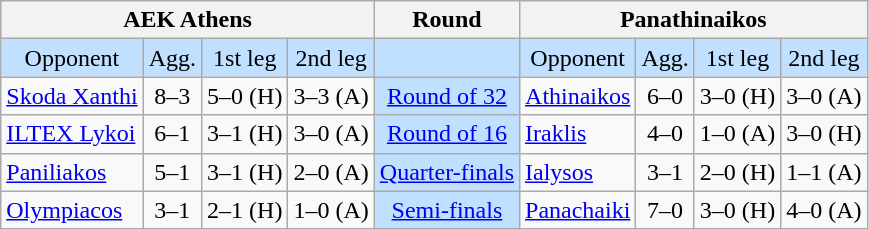<table class="wikitable" style="text-align:center">
<tr>
<th colspan="4">AEK Athens</th>
<th>Round</th>
<th colspan="4">Panathinaikos</th>
</tr>
<tr style="background:#C1E0FF">
<td>Opponent</td>
<td>Agg.</td>
<td>1st leg</td>
<td>2nd leg</td>
<td></td>
<td>Opponent</td>
<td>Agg.</td>
<td>1st leg</td>
<td>2nd leg</td>
</tr>
<tr>
<td style="text-align:left"><a href='#'>Skoda Xanthi</a></td>
<td>8–3</td>
<td>5–0 (H)</td>
<td>3–3 (A)</td>
<td style="background:#C1E0FF"><a href='#'>Round of 32</a></td>
<td style="text-align:left"><a href='#'>Athinaikos</a></td>
<td>6–0</td>
<td>3–0 (H)</td>
<td>3–0 (A)</td>
</tr>
<tr>
<td style="text-align:left"><a href='#'>ILTEX Lykoi</a></td>
<td>6–1</td>
<td>3–1 (H)</td>
<td>3–0 (A)</td>
<td style="background:#C1E0FF"><a href='#'>Round of 16</a></td>
<td style="text-align:left"><a href='#'>Iraklis</a></td>
<td>4–0</td>
<td>1–0 (A)</td>
<td>3–0 (H)</td>
</tr>
<tr>
<td style="text-align:left"><a href='#'>Paniliakos</a></td>
<td>5–1</td>
<td>3–1 (H)</td>
<td>2–0 (A)</td>
<td style="background:#C1E0FF"><a href='#'>Quarter-finals</a></td>
<td style="text-align:left"><a href='#'>Ialysos</a></td>
<td>3–1</td>
<td>2–0 (H)</td>
<td>1–1 (A)</td>
</tr>
<tr>
<td style="text-align:left"><a href='#'>Olympiacos</a></td>
<td>3–1</td>
<td>2–1 (H)</td>
<td>1–0 (A)</td>
<td style="background:#C1E0FF"><a href='#'>Semi-finals</a></td>
<td style="text-align:left"><a href='#'>Panachaiki</a></td>
<td>7–0</td>
<td>3–0 (H)</td>
<td>4–0 (A)</td>
</tr>
</table>
